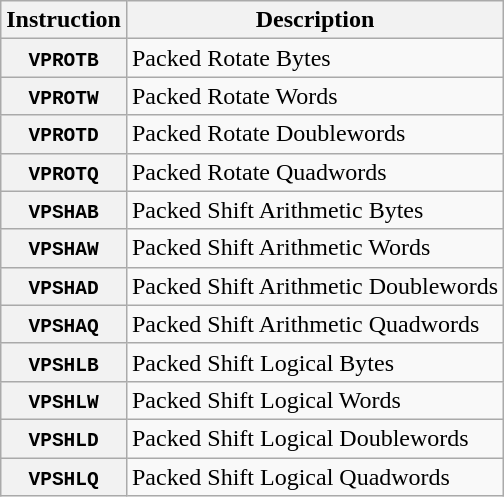<table class="wikitable plainrowheaders">
<tr>
<th scope="col">Instruction</th>
<th scope="col">Description</th>
</tr>
<tr>
<th scope="row"><code>VPROTB</code></th>
<td>Packed Rotate Bytes</td>
</tr>
<tr>
<th scope="row"><code>VPROTW</code></th>
<td>Packed Rotate Words</td>
</tr>
<tr>
<th scope="row"><code>VPROTD</code></th>
<td>Packed Rotate Doublewords</td>
</tr>
<tr>
<th scope="row"><code>VPROTQ</code></th>
<td>Packed Rotate Quadwords</td>
</tr>
<tr>
<th scope="row"><code>VPSHAB</code></th>
<td>Packed Shift Arithmetic Bytes</td>
</tr>
<tr>
<th scope="row"><code>VPSHAW</code></th>
<td>Packed Shift Arithmetic Words</td>
</tr>
<tr>
<th scope="row"><code>VPSHAD</code></th>
<td>Packed Shift Arithmetic Doublewords</td>
</tr>
<tr>
<th scope="row"><code>VPSHAQ</code></th>
<td>Packed Shift Arithmetic Quadwords</td>
</tr>
<tr>
<th scope="row"><code>VPSHLB</code></th>
<td>Packed Shift Logical Bytes</td>
</tr>
<tr>
<th scope="row"><code>VPSHLW</code></th>
<td>Packed Shift Logical Words</td>
</tr>
<tr>
<th scope="row"><code>VPSHLD</code></th>
<td>Packed Shift Logical Doublewords</td>
</tr>
<tr>
<th scope="row"><code>VPSHLQ</code></th>
<td>Packed Shift Logical Quadwords</td>
</tr>
</table>
